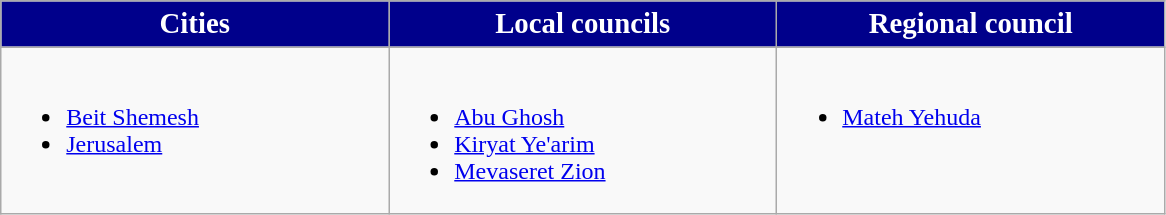<table class="wikitable">
<tr>
<th width="250;" style="font-size:larger; background:#00008B; color:white;">Cities</th>
<th width="250;" style="font-size:larger; background:#00008B; color:white;">Local councils</th>
<th width="250;" style="font-size:larger; background:#00008B; color:white;">Regional council</th>
</tr>
<tr>
<td valign="top"><br><ul><li><a href='#'>Beit Shemesh</a></li><li><a href='#'>Jerusalem</a></li></ul></td>
<td valign="top"><br><ul><li><a href='#'>Abu Ghosh</a></li><li><a href='#'>Kiryat Ye'arim</a></li><li><a href='#'>Mevaseret Zion</a></li></ul></td>
<td valign="top"><br><ul><li><a href='#'>Mateh Yehuda</a></li></ul></td>
</tr>
</table>
